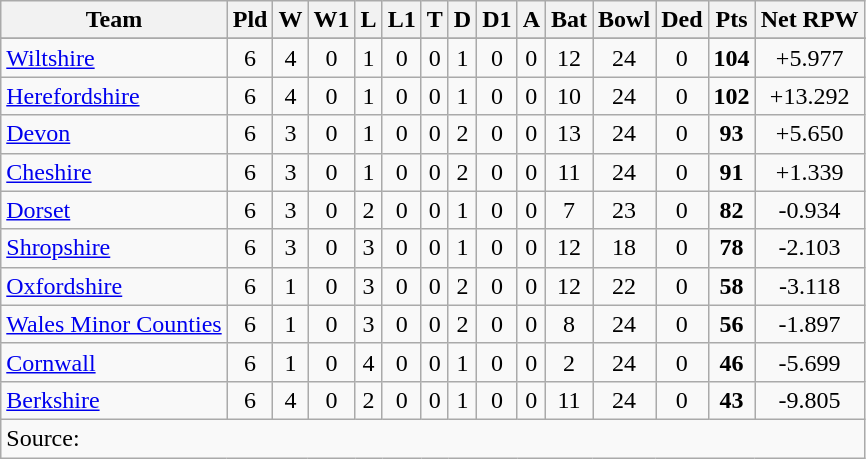<table class="wikitable" style="text-align:center">
<tr>
<th>Team</th>
<th>Pld</th>
<th>W</th>
<th>W1</th>
<th>L</th>
<th>L1</th>
<th>T</th>
<th>D</th>
<th>D1</th>
<th>A</th>
<th>Bat</th>
<th>Bowl</th>
<th>Ded</th>
<th>Pts</th>
<th>Net RPW</th>
</tr>
<tr style="background:#fbd009;">
</tr>
<tr>
<td align=left><a href='#'>Wiltshire</a></td>
<td>6</td>
<td>4</td>
<td>0</td>
<td>1</td>
<td>0</td>
<td>0</td>
<td>1</td>
<td>0</td>
<td>0</td>
<td>12</td>
<td>24</td>
<td>0</td>
<td><strong>104</strong></td>
<td>+5.977</td>
</tr>
<tr>
<td align=left><a href='#'>Herefordshire</a></td>
<td>6</td>
<td>4</td>
<td>0</td>
<td>1</td>
<td>0</td>
<td>0</td>
<td>1</td>
<td>0</td>
<td>0</td>
<td>10</td>
<td>24</td>
<td>0</td>
<td><strong>102</strong></td>
<td>+13.292</td>
</tr>
<tr>
<td align=left><a href='#'>Devon</a></td>
<td>6</td>
<td>3</td>
<td>0</td>
<td>1</td>
<td>0</td>
<td>0</td>
<td>2</td>
<td>0</td>
<td>0</td>
<td>13</td>
<td>24</td>
<td>0</td>
<td><strong>93</strong></td>
<td>+5.650</td>
</tr>
<tr>
<td align=left><a href='#'>Cheshire</a></td>
<td>6</td>
<td>3</td>
<td>0</td>
<td>1</td>
<td>0</td>
<td>0</td>
<td>2</td>
<td>0</td>
<td>0</td>
<td>11</td>
<td>24</td>
<td>0</td>
<td><strong>91</strong></td>
<td>+1.339</td>
</tr>
<tr>
<td align=left><a href='#'>Dorset</a></td>
<td>6</td>
<td>3</td>
<td>0</td>
<td>2</td>
<td>0</td>
<td>0</td>
<td>1</td>
<td>0</td>
<td>0</td>
<td>7</td>
<td>23</td>
<td>0</td>
<td><strong>82</strong></td>
<td>-0.934</td>
</tr>
<tr>
<td align=left><a href='#'>Shropshire</a></td>
<td>6</td>
<td>3</td>
<td>0</td>
<td>3</td>
<td>0</td>
<td>0</td>
<td>1</td>
<td>0</td>
<td>0</td>
<td>12</td>
<td>18</td>
<td>0</td>
<td><strong>78</strong></td>
<td>-2.103</td>
</tr>
<tr>
<td align=left><a href='#'>Oxfordshire</a></td>
<td>6</td>
<td>1</td>
<td>0</td>
<td>3</td>
<td>0</td>
<td>0</td>
<td>2</td>
<td>0</td>
<td>0</td>
<td>12</td>
<td>22</td>
<td>0</td>
<td><strong>58</strong></td>
<td>-3.118</td>
</tr>
<tr>
<td align=left><a href='#'>Wales Minor Counties</a></td>
<td>6</td>
<td>1</td>
<td>0</td>
<td>3</td>
<td>0</td>
<td>0</td>
<td>2</td>
<td>0</td>
<td>0</td>
<td>8</td>
<td>24</td>
<td>0</td>
<td><strong>56</strong></td>
<td>-1.897</td>
</tr>
<tr>
<td align=left><a href='#'>Cornwall</a></td>
<td>6</td>
<td>1</td>
<td>0</td>
<td>4</td>
<td>0</td>
<td>0</td>
<td>1</td>
<td>0</td>
<td>0</td>
<td>2</td>
<td>24</td>
<td>0</td>
<td><strong>46</strong></td>
<td>-5.699</td>
</tr>
<tr>
<td align=left><a href='#'>Berkshire</a></td>
<td>6</td>
<td>4</td>
<td>0</td>
<td>2</td>
<td>0</td>
<td>0</td>
<td>1</td>
<td>0</td>
<td>0</td>
<td>11</td>
<td>24</td>
<td>0</td>
<td><strong>43</strong></td>
<td>-9.805</td>
</tr>
<tr>
<td colspan=15 align="left">Source:</td>
</tr>
</table>
